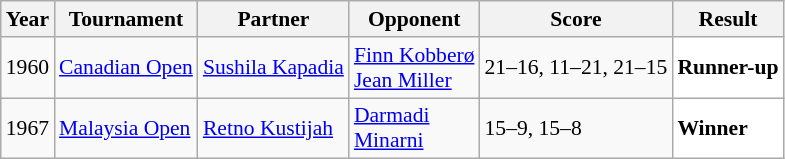<table class="sortable wikitable" style="font-size: 90%;">
<tr>
<th>Year</th>
<th>Tournament</th>
<th>Partner</th>
<th>Opponent</th>
<th>Score</th>
<th>Result</th>
</tr>
<tr>
<td align="center">1960</td>
<td align="left"><a href='#'>Canadian Open</a></td>
<td align="left"> <a href='#'>Sushila Kapadia</a></td>
<td align="left"> <a href='#'>Finn Kobberø</a><br> <a href='#'>Jean Miller</a></td>
<td align="left">21–16, 11–21, 21–15</td>
<td style="text-align:left; background:white"> <strong>Runner-up</strong></td>
</tr>
<tr>
<td align="center">1967</td>
<td align="left"><a href='#'>Malaysia Open</a></td>
<td align="left"> <a href='#'>Retno Kustijah</a></td>
<td align="left"> <a href='#'>Darmadi</a><br> <a href='#'>Minarni</a></td>
<td align="left">15–9, 15–8</td>
<td style="text-align:left; background:white"> <strong>Winner</strong></td>
</tr>
</table>
